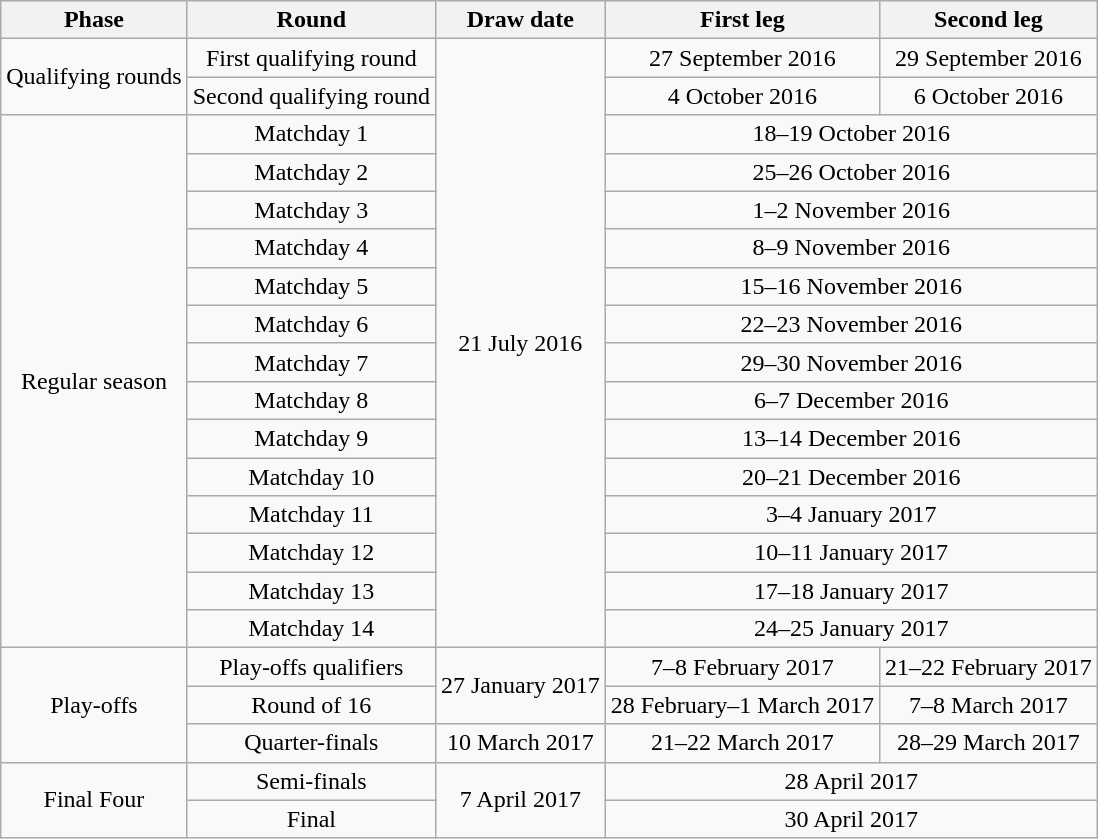<table class="wikitable" style="text-align:center">
<tr>
<th>Phase</th>
<th>Round</th>
<th>Draw date</th>
<th>First leg</th>
<th>Second leg</th>
</tr>
<tr>
<td rowspan=2>Qualifying rounds</td>
<td>First qualifying round</td>
<td rowspan=16>21 July 2016</td>
<td>27 September 2016</td>
<td>29 September 2016</td>
</tr>
<tr>
<td>Second qualifying round</td>
<td>4 October 2016</td>
<td>6 October 2016</td>
</tr>
<tr>
<td rowspan=14>Regular season</td>
<td>Matchday 1</td>
<td colspan=2>18–19 October 2016</td>
</tr>
<tr>
<td>Matchday 2</td>
<td colspan=2>25–26 October 2016</td>
</tr>
<tr>
<td>Matchday 3</td>
<td colspan=2>1–2 November 2016</td>
</tr>
<tr>
<td>Matchday 4</td>
<td colspan=2>8–9 November 2016</td>
</tr>
<tr>
<td>Matchday 5</td>
<td colspan=2>15–16 November 2016</td>
</tr>
<tr>
<td>Matchday 6</td>
<td colspan=2>22–23 November 2016</td>
</tr>
<tr>
<td>Matchday 7</td>
<td colspan=2>29–30 November 2016</td>
</tr>
<tr>
<td>Matchday 8</td>
<td colspan=2>6–7 December 2016</td>
</tr>
<tr>
<td>Matchday 9</td>
<td colspan=2>13–14 December 2016</td>
</tr>
<tr>
<td>Matchday 10</td>
<td colspan=2>20–21 December 2016</td>
</tr>
<tr>
<td>Matchday 11</td>
<td colspan=2>3–4 January 2017</td>
</tr>
<tr>
<td>Matchday 12</td>
<td colspan=2>10–11 January 2017</td>
</tr>
<tr>
<td>Matchday 13</td>
<td colspan=2>17–18 January 2017</td>
</tr>
<tr>
<td>Matchday 14</td>
<td colspan=2>24–25 January 2017</td>
</tr>
<tr>
<td rowspan=3>Play-offs</td>
<td>Play-offs qualifiers</td>
<td rowspan=2>27 January 2017</td>
<td>7–8 February 2017</td>
<td>21–22 February 2017</td>
</tr>
<tr>
<td>Round of 16</td>
<td>28 February–1 March 2017</td>
<td>7–8 March 2017</td>
</tr>
<tr>
<td>Quarter-finals</td>
<td>10 March 2017</td>
<td>21–22 March 2017</td>
<td>28–29 March 2017</td>
</tr>
<tr>
<td rowspan=2>Final Four</td>
<td>Semi-finals</td>
<td rowspan=2>7 April 2017</td>
<td colspan=2>28 April 2017</td>
</tr>
<tr>
<td>Final</td>
<td colspan=2>30 April 2017</td>
</tr>
</table>
